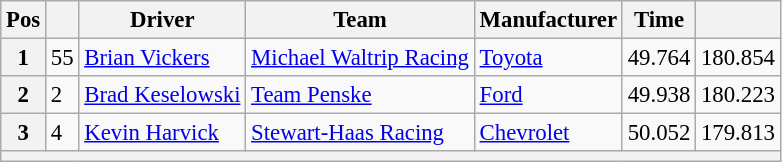<table class="wikitable" style="font-size:95%">
<tr>
<th>Pos</th>
<th></th>
<th>Driver</th>
<th>Team</th>
<th>Manufacturer</th>
<th>Time</th>
<th></th>
</tr>
<tr>
<th>1</th>
<td>55</td>
<td><a href='#'>Brian Vickers</a></td>
<td><a href='#'>Michael Waltrip Racing</a></td>
<td><a href='#'>Toyota</a></td>
<td>49.764</td>
<td>180.854</td>
</tr>
<tr>
<th>2</th>
<td>2</td>
<td><a href='#'>Brad Keselowski</a></td>
<td><a href='#'>Team Penske</a></td>
<td><a href='#'>Ford</a></td>
<td>49.938</td>
<td>180.223</td>
</tr>
<tr>
<th>3</th>
<td>4</td>
<td><a href='#'>Kevin Harvick</a></td>
<td><a href='#'>Stewart-Haas Racing</a></td>
<td><a href='#'>Chevrolet</a></td>
<td>50.052</td>
<td>179.813</td>
</tr>
<tr>
<th colspan="7"></th>
</tr>
</table>
